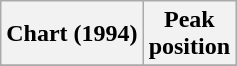<table class="wikitable sortable plainrowheaders" style="text-align:center">
<tr>
<th scope="col">Chart (1994)</th>
<th scope="col">Peak<br>position</th>
</tr>
<tr>
</tr>
</table>
